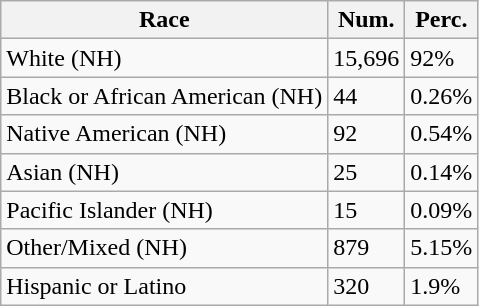<table class="wikitable">
<tr>
<th>Race</th>
<th>Num.</th>
<th>Perc.</th>
</tr>
<tr>
<td>White (NH)</td>
<td>15,696</td>
<td>92%</td>
</tr>
<tr>
<td>Black or African American (NH)</td>
<td>44</td>
<td>0.26%</td>
</tr>
<tr>
<td>Native American (NH)</td>
<td>92</td>
<td>0.54%</td>
</tr>
<tr>
<td>Asian (NH)</td>
<td>25</td>
<td>0.14%</td>
</tr>
<tr>
<td>Pacific Islander (NH)</td>
<td>15</td>
<td>0.09%</td>
</tr>
<tr>
<td>Other/Mixed (NH)</td>
<td>879</td>
<td>5.15%</td>
</tr>
<tr>
<td>Hispanic or Latino</td>
<td>320</td>
<td>1.9%</td>
</tr>
</table>
